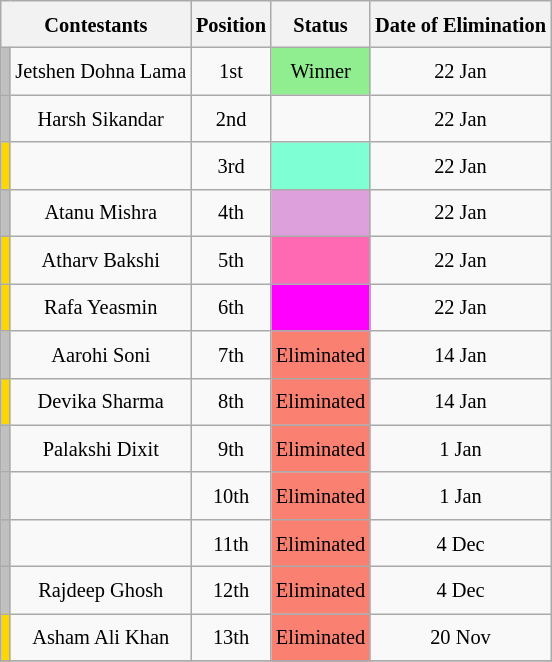<table class="wikitable sortable" style=" text-align:center; font-size:85%; line-height: 25px; width: auto;">
<tr>
<th colspan="2">Contestants</th>
<th>Position</th>
<th>Status</th>
<th>Date of Elimination</th>
</tr>
<tr>
<td bgcolor="silver"></td>
<td>Jetshen Dohna Lama</td>
<td>1st</td>
<td bgcolor=lightgreen>Winner</td>
<td>22 Jan</td>
</tr>
<tr>
<td bgcolor="silver"></td>
<td>Harsh Sikandar</td>
<td>2nd</td>
<td></td>
<td>22 Jan</td>
</tr>
<tr>
<td bgcolor=gold></td>
<td></td>
<td>3rd</td>
<td style="background:#7FFFD4"></td>
<td>22 Jan</td>
</tr>
<tr>
<td bgcolor="silver"></td>
<td>Atanu Mishra</td>
<td>4th</td>
<td style="background:#DDA0DD;"></td>
<td>22 Jan</td>
</tr>
<tr>
<td bgcolor="gold"></td>
<td>Atharv Bakshi</td>
<td>5th</td>
<td style="background:#FF69B4; text-align:center;"></td>
<td>22 Jan</td>
</tr>
<tr>
<td bgcolor="gold"></td>
<td>Rafa Yeasmin</td>
<td>6th</td>
<td style="background:#FF00FF;"></td>
<td>22 Jan</td>
</tr>
<tr>
<td bgcolor="silver"></td>
<td>Aarohi Soni</td>
<td>7th</td>
<td bgcolor=salmon>Eliminated</td>
<td>14 Jan</td>
</tr>
<tr>
<td bgcolor="gold"></td>
<td>Devika Sharma</td>
<td>8th</td>
<td bgcolor=salmon>Eliminated</td>
<td>14 Jan</td>
</tr>
<tr>
<td bgcolor="silver"></td>
<td>Palakshi Dixit</td>
<td>9th</td>
<td bgcolor=salmon>Eliminated</td>
<td>1 Jan</td>
</tr>
<tr>
<td bgcolor="silver"></td>
<td></td>
<td>10th</td>
<td bgcolor=salmon>Eliminated</td>
<td>1 Jan</td>
</tr>
<tr>
<td bgcolor="silver"></td>
<td></td>
<td>11th</td>
<td bgcolor=salmon>Eliminated</td>
<td>4 Dec</td>
</tr>
<tr>
<td bgcolor=silver></td>
<td>Rajdeep Ghosh</td>
<td>12th</td>
<td bgcolor=salmon>Eliminated</td>
<td>4 Dec</td>
</tr>
<tr>
<td bgcolor=gold></td>
<td>Asham Ali Khan</td>
<td>13th</td>
<td bgcolor=salmon>Eliminated</td>
<td>20 Nov</td>
</tr>
<tr>
</tr>
</table>
